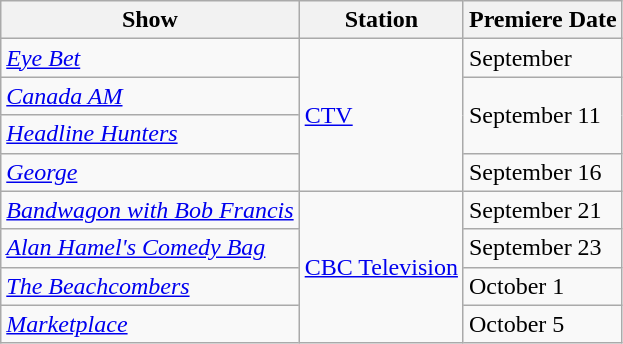<table class="wikitable">
<tr>
<th>Show</th>
<th>Station</th>
<th>Premiere Date</th>
</tr>
<tr>
<td><em><a href='#'>Eye Bet</a></em></td>
<td rowspan="4"><a href='#'>CTV</a></td>
<td>September</td>
</tr>
<tr>
<td><em><a href='#'>Canada AM</a></em></td>
<td rowspan="2">September 11</td>
</tr>
<tr>
<td><em><a href='#'>Headline Hunters</a></em></td>
</tr>
<tr>
<td><em><a href='#'>George</a></em></td>
<td>September 16</td>
</tr>
<tr>
<td><em><a href='#'>Bandwagon with Bob Francis</a></em></td>
<td rowspan="4"><a href='#'>CBC Television</a></td>
<td>September 21</td>
</tr>
<tr>
<td><em><a href='#'>Alan Hamel's Comedy Bag</a></em></td>
<td>September 23</td>
</tr>
<tr>
<td><em><a href='#'>The Beachcombers</a></em></td>
<td>October 1</td>
</tr>
<tr>
<td><em><a href='#'>Marketplace</a></em></td>
<td>October 5</td>
</tr>
</table>
